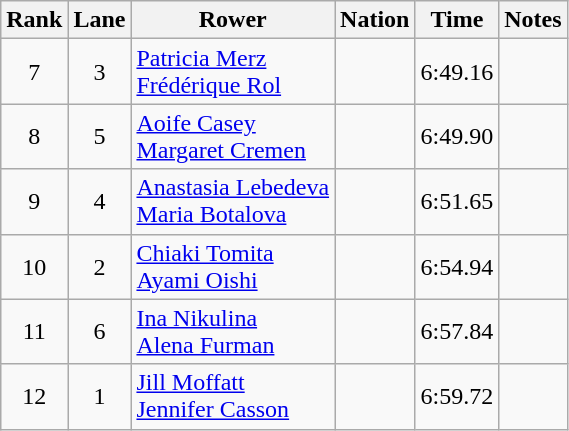<table class="wikitable sortable" style="text-align:center">
<tr>
<th>Rank</th>
<th>Lane</th>
<th>Rower</th>
<th>Nation</th>
<th>Time</th>
<th>Notes</th>
</tr>
<tr>
<td>7</td>
<td>3</td>
<td align=left><a href='#'>Patricia Merz</a><br><a href='#'>Frédérique Rol</a></td>
<td align=left></td>
<td>6:49.16</td>
<td></td>
</tr>
<tr>
<td>8</td>
<td>5</td>
<td align=left><a href='#'>Aoife Casey</a><br><a href='#'>Margaret Cremen</a></td>
<td align=left></td>
<td>6:49.90</td>
<td></td>
</tr>
<tr>
<td>9</td>
<td>4</td>
<td align="left"><a href='#'>Anastasia Lebedeva</a><br><a href='#'>Maria Botalova</a></td>
<td align="left"></td>
<td>6:51.65</td>
<td></td>
</tr>
<tr>
<td>10</td>
<td>2</td>
<td align="left"><a href='#'>Chiaki Tomita</a><br><a href='#'>Ayami Oishi</a></td>
<td align="left"></td>
<td>6:54.94</td>
<td></td>
</tr>
<tr>
<td>11</td>
<td>6</td>
<td align="left"><a href='#'>Ina Nikulina</a><br><a href='#'>Alena Furman</a></td>
<td align="left"></td>
<td>6:57.84</td>
<td></td>
</tr>
<tr>
<td>12</td>
<td>1</td>
<td align="left"><a href='#'>Jill Moffatt</a><br><a href='#'>Jennifer Casson</a></td>
<td align="left"></td>
<td>6:59.72</td>
<td></td>
</tr>
</table>
